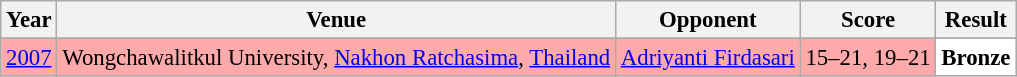<table class="sortable wikitable" style="font-size: 95%;">
<tr>
<th>Year</th>
<th>Venue</th>
<th>Opponent</th>
<th>Score</th>
<th>Result</th>
</tr>
<tr>
</tr>
<tr style="background:#FFAAAA">
<td align="center"><a href='#'>2007</a></td>
<td align="left">Wongchawalitkul University, <a href='#'>Nakhon Ratchasima</a>, <a href='#'>Thailand</a></td>
<td align="left"> <a href='#'>Adriyanti Firdasari</a></td>
<td align="left">15–21, 19–21</td>
<td style="text-align:left; background:white"> <strong>Bronze</strong></td>
</tr>
</table>
